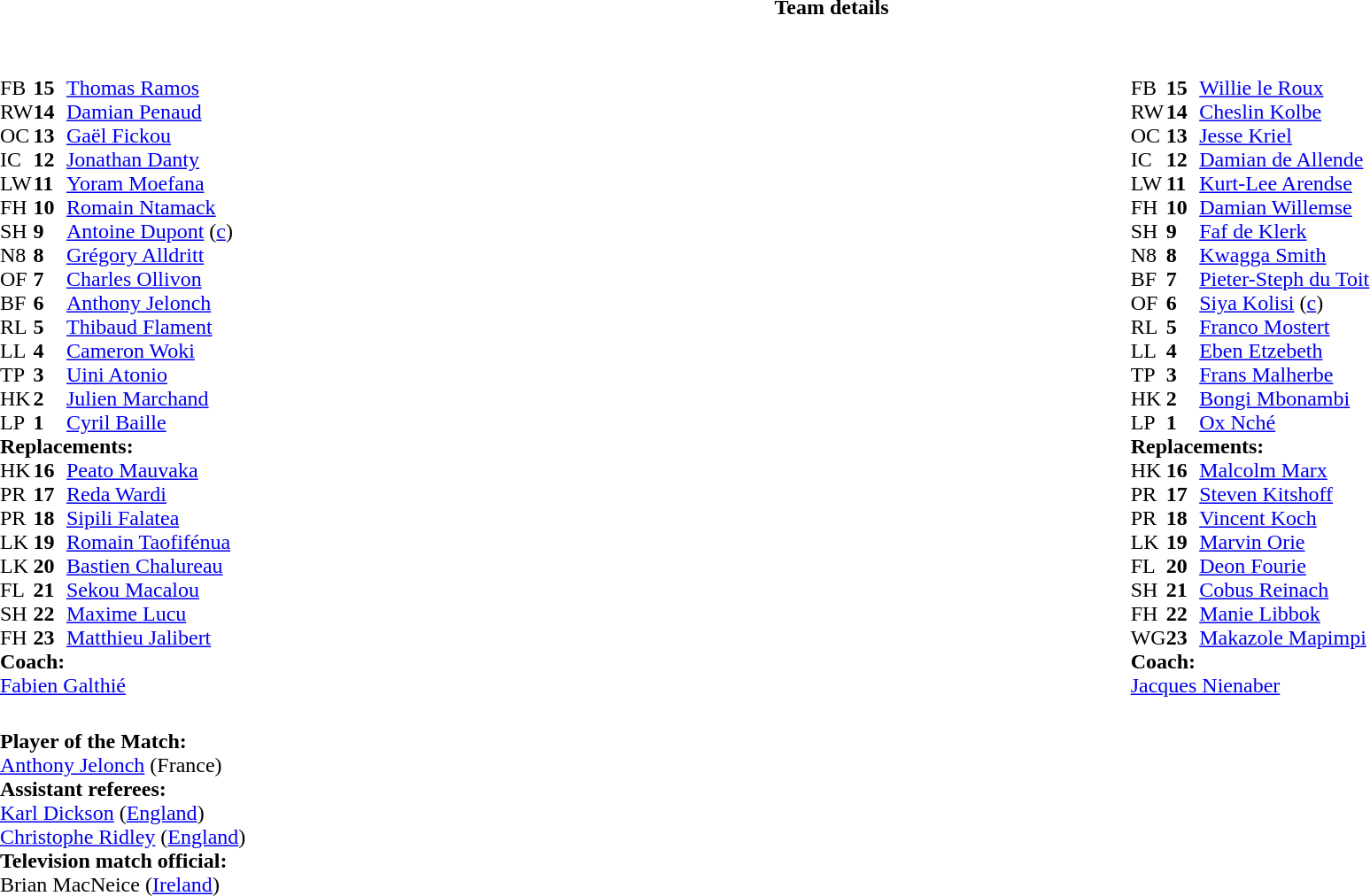<table border="0" style="width:100%;" class="collapsible collapsed">
<tr>
<th>Team details</th>
</tr>
<tr>
<td><br><table style="width:100%;">
<tr>
<td style="vertical-align:top; width:50%;"><br><table style="font-size: 100%" cellspacing="0" cellpadding="0">
<tr>
<th width="25"></th>
<th width="25"></th>
</tr>
<tr>
<td>FB</td>
<td><strong>15</strong></td>
<td><a href='#'>Thomas Ramos</a></td>
</tr>
<tr>
<td>RW</td>
<td><strong>14</strong></td>
<td><a href='#'>Damian Penaud</a></td>
</tr>
<tr>
<td>OC</td>
<td><strong>13</strong></td>
<td><a href='#'>Gaël Fickou</a></td>
</tr>
<tr>
<td>IC</td>
<td><strong>12</strong></td>
<td><a href='#'>Jonathan Danty</a></td>
<td></td>
<td></td>
</tr>
<tr>
<td>LW</td>
<td><strong>11</strong></td>
<td><a href='#'>Yoram Moefana</a></td>
</tr>
<tr>
<td>FH</td>
<td><strong>10</strong></td>
<td><a href='#'>Romain Ntamack</a></td>
<td></td>
<td></td>
</tr>
<tr>
<td>SH</td>
<td><strong>9</strong></td>
<td><a href='#'>Antoine Dupont</a> (<a href='#'>c</a>)</td>
<td></td>
</tr>
<tr>
<td>N8</td>
<td><strong>8</strong></td>
<td><a href='#'>Grégory Alldritt</a></td>
<td></td>
<td></td>
</tr>
<tr>
<td>OF</td>
<td><strong>7</strong></td>
<td><a href='#'>Charles Ollivon</a></td>
</tr>
<tr>
<td>BF</td>
<td><strong>6</strong></td>
<td><a href='#'>Anthony Jelonch</a></td>
</tr>
<tr>
<td>RL</td>
<td><strong>5</strong></td>
<td><a href='#'>Thibaud Flament</a></td>
<td></td>
<td></td>
</tr>
<tr>
<td>LL</td>
<td><strong>4</strong></td>
<td><a href='#'>Cameron Woki</a></td>
<td></td>
<td></td>
</tr>
<tr>
<td>TP</td>
<td><strong>3</strong></td>
<td><a href='#'>Uini Atonio</a></td>
<td></td>
<td></td>
</tr>
<tr>
<td>HK</td>
<td><strong>2</strong></td>
<td><a href='#'>Julien Marchand</a></td>
<td></td>
<td></td>
</tr>
<tr>
<td>LP</td>
<td><strong>1</strong></td>
<td><a href='#'>Cyril Baille</a></td>
<td></td>
<td></td>
</tr>
<tr>
<td colspan="3"><strong>Replacements:</strong></td>
</tr>
<tr>
<td>HK</td>
<td><strong>16</strong></td>
<td><a href='#'>Peato Mauvaka</a></td>
<td></td>
<td></td>
</tr>
<tr>
<td>PR</td>
<td><strong>17</strong></td>
<td><a href='#'>Reda Wardi</a></td>
<td></td>
<td></td>
</tr>
<tr>
<td>PR</td>
<td><strong>18</strong></td>
<td><a href='#'>Sipili Falatea</a></td>
<td></td>
<td></td>
</tr>
<tr>
<td>LK</td>
<td><strong>19</strong></td>
<td><a href='#'>Romain Taofifénua</a></td>
<td></td>
<td></td>
</tr>
<tr>
<td>LK</td>
<td><strong>20</strong></td>
<td><a href='#'>Bastien Chalureau</a></td>
<td></td>
<td></td>
</tr>
<tr>
<td>FL</td>
<td><strong>21</strong></td>
<td><a href='#'>Sekou Macalou</a></td>
<td></td>
<td></td>
</tr>
<tr>
<td>SH</td>
<td><strong>22</strong></td>
<td><a href='#'>Maxime Lucu</a></td>
<td></td>
<td></td>
</tr>
<tr>
<td>FH</td>
<td><strong>23</strong></td>
<td><a href='#'>Matthieu Jalibert</a></td>
<td></td>
<td></td>
</tr>
<tr>
<td colspan="3"><strong>Coach:</strong></td>
</tr>
<tr>
<td colspan="3"> <a href='#'>Fabien Galthié</a></td>
</tr>
</table>
</td>
<td style="vertical-align:top"></td>
<td style="vertical-align:top;width:50%"><br><table cellspacing="0" cellpadding="0" style="margin:auto">
<tr>
<th width="25"></th>
<th width="25"></th>
</tr>
<tr>
<td>FB</td>
<td><strong>15</strong></td>
<td><a href='#'>Willie le Roux</a></td>
</tr>
<tr>
<td>RW</td>
<td><strong>14</strong></td>
<td><a href='#'>Cheslin Kolbe</a></td>
<td></td>
<td></td>
</tr>
<tr>
<td>OC</td>
<td><strong>13</strong></td>
<td><a href='#'>Jesse Kriel</a></td>
<td></td>
<td></td>
</tr>
<tr>
<td>IC</td>
<td><strong>12</strong></td>
<td><a href='#'>Damian de Allende</a></td>
</tr>
<tr>
<td>LW</td>
<td><strong>11</strong></td>
<td><a href='#'>Kurt-Lee Arendse</a></td>
</tr>
<tr>
<td>FH</td>
<td><strong>10</strong></td>
<td><a href='#'>Damian Willemse</a></td>
</tr>
<tr>
<td>SH</td>
<td><strong>9</strong></td>
<td><a href='#'>Faf de Klerk</a></td>
<td></td>
<td></td>
</tr>
<tr>
<td>N8</td>
<td><strong>8</strong></td>
<td><a href='#'>Kwagga Smith</a></td>
<td></td>
<td></td>
</tr>
<tr>
<td>BF</td>
<td><strong>7</strong></td>
<td><a href='#'>Pieter-Steph du Toit</a></td>
<td></td>
</tr>
<tr>
<td>OF</td>
<td><strong>6</strong></td>
<td><a href='#'>Siya Kolisi</a> (<a href='#'>c</a>)</td>
<td></td>
<td></td>
</tr>
<tr>
<td>RL</td>
<td><strong>5</strong></td>
<td><a href='#'>Franco Mostert</a></td>
</tr>
<tr>
<td>LL</td>
<td><strong>4</strong></td>
<td><a href='#'>Eben Etzebeth</a></td>
</tr>
<tr>
<td>TP</td>
<td><strong>3</strong></td>
<td><a href='#'>Frans Malherbe</a></td>
<td></td>
<td></td>
</tr>
<tr>
<td>HK</td>
<td><strong>2</strong></td>
<td><a href='#'>Bongi Mbonambi</a></td>
<td></td>
<td></td>
<td></td>
<td></td>
</tr>
<tr>
<td>LP</td>
<td><strong>1</strong></td>
<td><a href='#'>Ox Nché</a></td>
<td></td>
<td></td>
</tr>
<tr>
<td colspan="3"><strong>Replacements:</strong></td>
</tr>
<tr>
<td>HK</td>
<td><strong>16</strong></td>
<td><a href='#'>Malcolm Marx</a></td>
<td></td>
<td></td>
<td></td>
<td></td>
</tr>
<tr>
<td>PR</td>
<td><strong>17</strong></td>
<td><a href='#'>Steven Kitshoff</a></td>
<td></td>
<td></td>
</tr>
<tr>
<td>PR</td>
<td><strong>18</strong></td>
<td><a href='#'>Vincent Koch</a></td>
<td></td>
<td></td>
</tr>
<tr>
<td>LK</td>
<td><strong>19</strong></td>
<td><a href='#'>Marvin Orie</a></td>
<td></td>
<td></td>
</tr>
<tr>
<td>FL</td>
<td><strong>20</strong></td>
<td><a href='#'>Deon Fourie</a></td>
<td></td>
<td></td>
</tr>
<tr>
<td>SH</td>
<td><strong>21</strong></td>
<td><a href='#'>Cobus Reinach</a></td>
<td></td>
<td></td>
</tr>
<tr>
<td>FH</td>
<td><strong>22</strong></td>
<td><a href='#'>Manie Libbok</a></td>
<td></td>
<td></td>
</tr>
<tr>
<td>WG</td>
<td><strong>23</strong></td>
<td><a href='#'>Makazole Mapimpi</a></td>
<td></td>
<td></td>
</tr>
<tr>
<td colspan="3"><strong>Coach:</strong></td>
</tr>
<tr>
<td colspan="3"> <a href='#'>Jacques Nienaber</a></td>
</tr>
</table>
</td>
</tr>
</table>
<table style="width:100%">
<tr>
<td><br><strong>Player of the Match:</strong>
<br><a href='#'>Anthony Jelonch</a> (France)<br><strong>Assistant referees:</strong>
<br><a href='#'>Karl Dickson</a> (<a href='#'>England</a>)
<br><a href='#'>Christophe Ridley</a> (<a href='#'>England</a>)
<br><strong>Television match official:</strong>
<br>Brian MacNeice (<a href='#'>Ireland</a>)</td>
</tr>
</table>
</td>
</tr>
</table>
